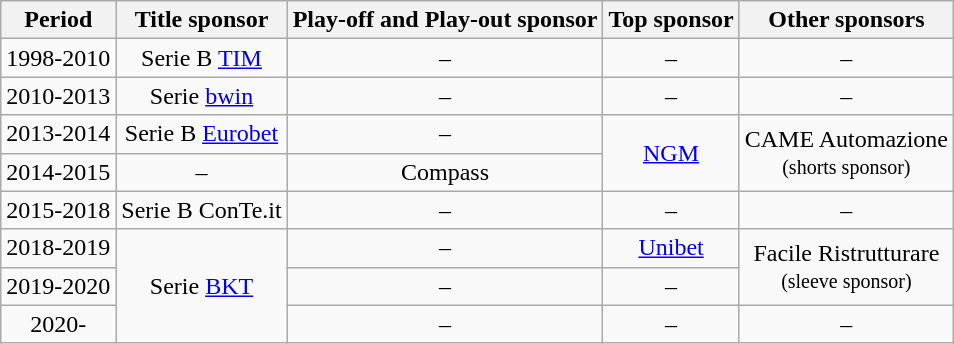<table class="wikitable" style="text-align:center">
<tr>
<th>Period</th>
<th>Title sponsor</th>
<th>Play-off and Play-out sponsor</th>
<th>Top sponsor</th>
<th>Other sponsors</th>
</tr>
<tr>
<td>1998-2010</td>
<td>Serie B <a href='#'>TIM</a></td>
<td>–</td>
<td>–</td>
<td>–</td>
</tr>
<tr>
<td>2010-2013</td>
<td>Serie <a href='#'>bwin</a></td>
<td>–</td>
<td>–</td>
<td>–</td>
</tr>
<tr>
<td>2013-2014</td>
<td>Serie B <a href='#'>Eurobet</a></td>
<td>–</td>
<td rowspan="2"><a href='#'>NGM</a></td>
<td rowspan="2">CAME Automazione<br><small>(shorts sponsor)</small></td>
</tr>
<tr>
<td>2014-2015</td>
<td>–</td>
<td>Compass</td>
</tr>
<tr>
<td>2015-2018</td>
<td>Serie B ConTe.it</td>
<td>–</td>
<td>–</td>
<td>–</td>
</tr>
<tr>
<td>2018-2019</td>
<td rowspan="3">Serie <a href='#'>BKT</a></td>
<td>–</td>
<td><a href='#'>Unibet</a></td>
<td rowspan="2">Facile Ristrutturare<br><small>(sleeve sponsor)</small></td>
</tr>
<tr>
<td>2019-2020</td>
<td>–</td>
<td>–</td>
</tr>
<tr>
<td>2020-</td>
<td>–</td>
<td>–</td>
<td>–</td>
</tr>
</table>
